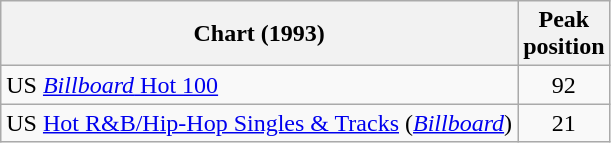<table class="wikitable sortable">
<tr>
<th>Chart (1993)</th>
<th>Peak<br>position</th>
</tr>
<tr>
<td>US <a href='#'><em>Billboard</em> Hot 100</a></td>
<td align=center>92</td>
</tr>
<tr>
<td>US <a href='#'>Hot R&B/Hip-Hop Singles & Tracks</a> (<em><a href='#'>Billboard</a></em>)</td>
<td align=center>21</td>
</tr>
</table>
